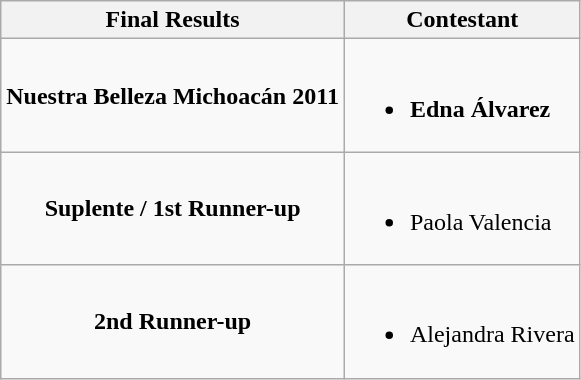<table class="wikitable">
<tr>
<th>Final Results</th>
<th>Contestant</th>
</tr>
<tr>
<td align="center"><strong>Nuestra Belleza Michoacán 2011</strong></td>
<td><br><ul><li><strong>Edna Álvarez</strong></li></ul></td>
</tr>
<tr>
<td align="center"><strong>Suplente / 1st Runner-up</strong></td>
<td><br><ul><li>Paola Valencia</li></ul></td>
</tr>
<tr>
<td align="center"><strong>2nd Runner-up</strong></td>
<td><br><ul><li>Alejandra Rivera</li></ul></td>
</tr>
</table>
